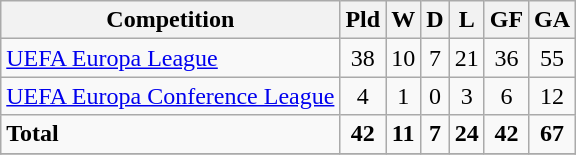<table class="wikitable">
<tr>
<th>Competition</th>
<th>Pld</th>
<th>W</th>
<th>D</th>
<th>L</th>
<th>GF</th>
<th>GA</th>
</tr>
<tr>
<td><a href='#'>UEFA Europa League</a></td>
<td style="text-align:center;">38</td>
<td style="text-align:center;">10</td>
<td style="text-align:center;">7</td>
<td style="text-align:center;">21</td>
<td style="text-align:center;">36</td>
<td style="text-align:center;">55</td>
</tr>
<tr>
<td><a href='#'>UEFA Europa Conference League</a></td>
<td style="text-align:center;">4</td>
<td style="text-align:center;">1</td>
<td style="text-align:center;">0</td>
<td style="text-align:center;">3</td>
<td style="text-align:center;">6</td>
<td style="text-align:center;">12</td>
</tr>
<tr>
<td><strong>Total</strong></td>
<td style="text-align:center;"><strong>42</strong></td>
<td style="text-align:center;"><strong>11</strong></td>
<td style="text-align:center;"><strong>7</strong></td>
<td style="text-align:center;"><strong>24</strong></td>
<td style="text-align:center;"><strong>42</strong></td>
<td style="text-align:center;"><strong>67</strong></td>
</tr>
<tr>
</tr>
</table>
